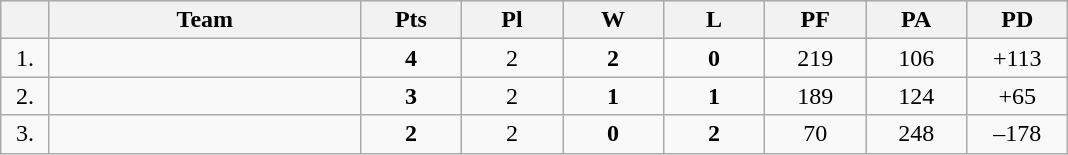<table class=wikitable style="text-align:center">
<tr bgcolor="#DCDCDC">
<th width="25"></th>
<th width="200">Team</th>
<th width="60">Pts</th>
<th width="60">Pl</th>
<th width="60">W</th>
<th width="60">L</th>
<th width="60">PF</th>
<th width="60">PA</th>
<th width="60">PD</th>
</tr>
<tr>
<td>1.</td>
<td align=left></td>
<td><strong>4</strong></td>
<td>2</td>
<td><strong>2</strong></td>
<td><strong>0</strong></td>
<td>219</td>
<td>106</td>
<td>+113</td>
</tr>
<tr>
<td>2.</td>
<td align=left></td>
<td><strong>3</strong></td>
<td>2</td>
<td><strong>1</strong></td>
<td><strong>1</strong></td>
<td>189</td>
<td>124</td>
<td>+65</td>
</tr>
<tr>
<td>3.</td>
<td align=left></td>
<td><strong>2</strong></td>
<td>2</td>
<td><strong>0</strong></td>
<td><strong>2</strong></td>
<td>70</td>
<td>248</td>
<td>–178</td>
</tr>
</table>
